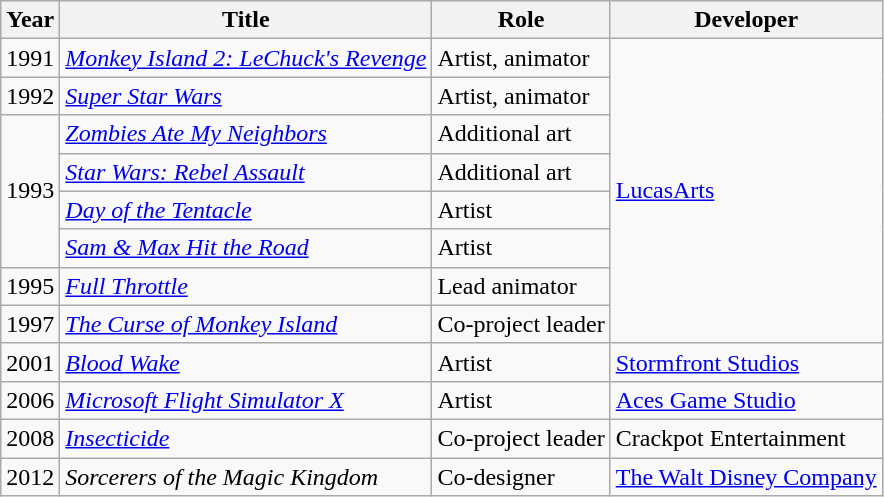<table class="wikitable">
<tr>
<th>Year</th>
<th>Title</th>
<th>Role</th>
<th>Developer</th>
</tr>
<tr>
<td>1991</td>
<td><em><a href='#'>Monkey Island 2: LeChuck's Revenge</a></em></td>
<td>Artist, animator</td>
<td rowspan=8><a href='#'>LucasArts</a></td>
</tr>
<tr>
<td>1992</td>
<td><em><a href='#'>Super Star Wars</a></em></td>
<td>Artist, animator</td>
</tr>
<tr>
<td rowspan=4>1993</td>
<td><em><a href='#'>Zombies Ate My Neighbors</a></em></td>
<td>Additional art</td>
</tr>
<tr>
<td><em><a href='#'>Star Wars: Rebel Assault</a></em></td>
<td>Additional art</td>
</tr>
<tr>
<td><em><a href='#'>Day of the Tentacle</a></em></td>
<td>Artist</td>
</tr>
<tr>
<td><em><a href='#'>Sam & Max Hit the Road</a></em></td>
<td>Artist</td>
</tr>
<tr>
<td>1995</td>
<td><em><a href='#'>Full Throttle</a></em></td>
<td>Lead animator</td>
</tr>
<tr>
<td>1997</td>
<td><em><a href='#'>The Curse of Monkey Island</a></em></td>
<td>Co-project leader</td>
</tr>
<tr>
<td>2001</td>
<td><em><a href='#'>Blood Wake</a></em></td>
<td>Artist</td>
<td><a href='#'>Stormfront Studios</a></td>
</tr>
<tr>
<td>2006</td>
<td><em><a href='#'>Microsoft Flight Simulator X</a></em></td>
<td>Artist</td>
<td><a href='#'>Aces Game Studio</a></td>
</tr>
<tr>
<td>2008</td>
<td><em><a href='#'>Insecticide</a></em></td>
<td>Co-project leader</td>
<td>Crackpot Entertainment</td>
</tr>
<tr>
<td>2012</td>
<td><em>Sorcerers of the Magic Kingdom</em></td>
<td>Co-designer</td>
<td><a href='#'>The Walt Disney Company</a></td>
</tr>
</table>
